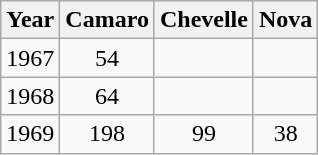<table class="wikitable" style="text-align: center">
<tr>
<th>Year</th>
<th>Camaro</th>
<th>Chevelle</th>
<th>Nova</th>
</tr>
<tr>
<td>1967</td>
<td>54</td>
<td></td>
<td></td>
</tr>
<tr>
<td>1968</td>
<td>64</td>
<td></td>
<td></td>
</tr>
<tr>
<td>1969</td>
<td>198</td>
<td>99</td>
<td>38</td>
</tr>
</table>
